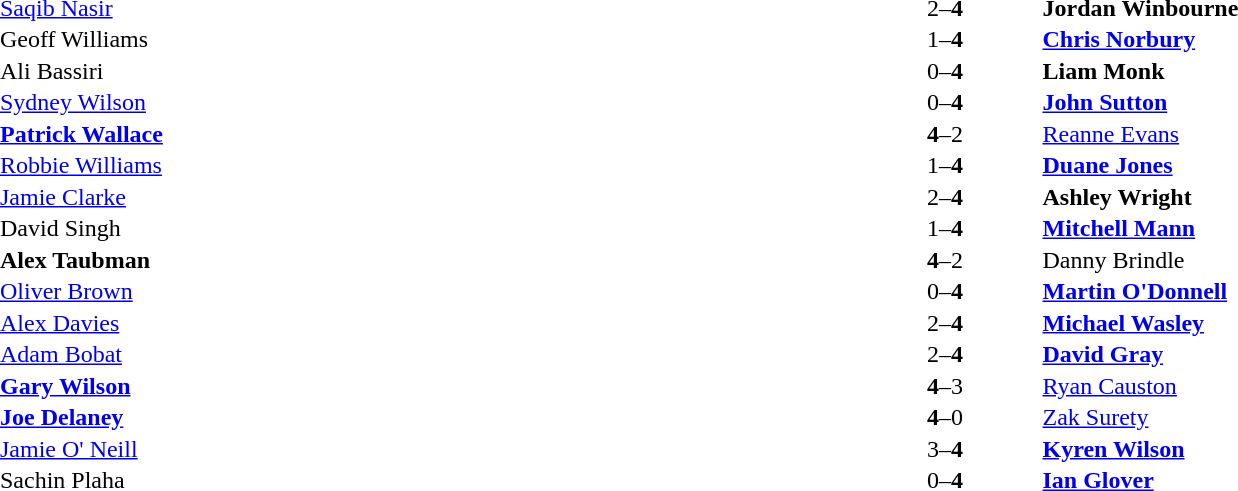<table width="100%" cellspacing="1">
<tr>
<th width=45%></th>
<th width=10%></th>
<th width=45%></th>
</tr>
<tr>
<td> <a href='#'>Saqib Nasir</a></td>
<td align="center">2–<strong>4</strong></td>
<td> <strong>Jordan Winbourne</strong></td>
</tr>
<tr>
<td> Geoff Williams</td>
<td align="center">1–<strong>4</strong></td>
<td> <strong><a href='#'>Chris Norbury</a></strong></td>
</tr>
<tr>
<td> Ali Bassiri</td>
<td align="center">0–<strong>4</strong></td>
<td> <strong>Liam Monk</strong></td>
</tr>
<tr>
<td> <a href='#'>Sydney Wilson</a></td>
<td align="center">0–<strong>4</strong></td>
<td> <strong><a href='#'>John Sutton</a></strong></td>
</tr>
<tr>
<td> <strong><a href='#'>Patrick Wallace</a></strong></td>
<td align="center"><strong>4</strong>–2</td>
<td> <a href='#'>Reanne Evans</a></td>
</tr>
<tr>
<td> <a href='#'>Robbie Williams</a></td>
<td align="center">1–<strong>4</strong></td>
<td> <strong><a href='#'>Duane Jones</a></strong></td>
</tr>
<tr>
<td> <a href='#'>Jamie Clarke</a></td>
<td align="center">2–<strong>4</strong></td>
<td> <strong>Ashley Wright</strong></td>
</tr>
<tr>
<td> David Singh</td>
<td align="center">1–<strong>4</strong></td>
<td> <strong><a href='#'>Mitchell Mann</a></strong></td>
</tr>
<tr>
<td> <strong>Alex Taubman</strong></td>
<td align="center"><strong>4</strong>–2</td>
<td> Danny Brindle</td>
</tr>
<tr>
<td> <a href='#'>Oliver Brown</a></td>
<td align="center">0–<strong>4</strong></td>
<td> <strong><a href='#'>Martin O'Donnell</a></strong></td>
</tr>
<tr>
<td> <a href='#'>Alex Davies</a></td>
<td align="center">2–<strong>4</strong></td>
<td> <strong><a href='#'>Michael Wasley</a></strong></td>
</tr>
<tr>
<td> <a href='#'>Adam Bobat</a></td>
<td align="center">2–<strong>4</strong></td>
<td> <strong><a href='#'>David Gray</a></strong></td>
</tr>
<tr>
<td> <strong><a href='#'>Gary Wilson</a></strong></td>
<td align="center"><strong>4</strong>–3</td>
<td> <a href='#'>Ryan Causton</a></td>
</tr>
<tr>
<td> <strong><a href='#'>Joe Delaney</a></strong></td>
<td align="center"><strong>4</strong>–0</td>
<td> <a href='#'>Zak Surety</a></td>
</tr>
<tr>
<td> <a href='#'>Jamie O' Neill</a></td>
<td align="center">3–<strong>4</strong></td>
<td> <strong><a href='#'>Kyren Wilson</a></strong></td>
</tr>
<tr>
<td> Sachin Plaha</td>
<td align="center">0–<strong>4</strong></td>
<td> <strong><a href='#'>Ian Glover</a></strong></td>
</tr>
</table>
